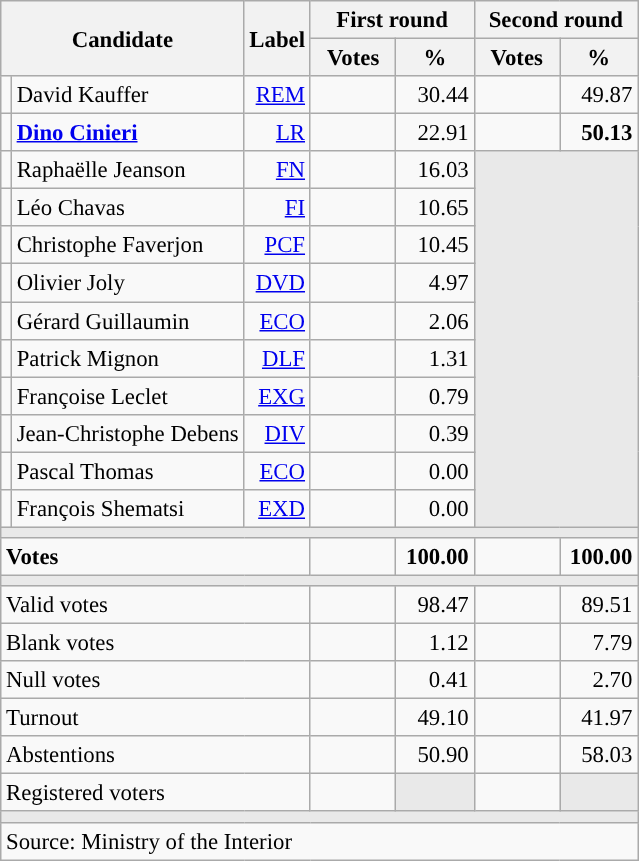<table class="wikitable" style="text-align:right;font-size:95%;">
<tr>
<th rowspan="2" colspan="2">Candidate</th>
<th rowspan="2">Label</th>
<th colspan="2">First round</th>
<th colspan="2">Second round</th>
</tr>
<tr>
<th style="width:50px;">Votes</th>
<th style="width:45px;">%</th>
<th style="width:50px;">Votes</th>
<th style="width:45px;">%</th>
</tr>
<tr>
<td style="color:inherit;background:"></td>
<td style="text-align:left;">David Kauffer</td>
<td><a href='#'>REM</a></td>
<td></td>
<td>30.44</td>
<td></td>
<td>49.87</td>
</tr>
<tr>
<td style="color:inherit;background:"></td>
<td style="text-align:left;"><strong><a href='#'>Dino Cinieri</a></strong></td>
<td><a href='#'>LR</a></td>
<td></td>
<td>22.91</td>
<td><strong></strong></td>
<td><strong>50.13</strong></td>
</tr>
<tr>
<td style="color:inherit;background:"></td>
<td style="text-align:left;">Raphaëlle Jeanson</td>
<td><a href='#'>FN</a></td>
<td></td>
<td>16.03</td>
<td colspan="2" rowspan="10" style="background:#E9E9E9;"></td>
</tr>
<tr>
<td style="color:inherit;background:"></td>
<td style="text-align:left;">Léo Chavas</td>
<td><a href='#'>FI</a></td>
<td></td>
<td>10.65</td>
</tr>
<tr>
<td style="color:inherit;background:"></td>
<td style="text-align:left;">Christophe Faverjon</td>
<td><a href='#'>PCF</a></td>
<td></td>
<td>10.45</td>
</tr>
<tr>
<td style="color:inherit;background:"></td>
<td style="text-align:left;">Olivier Joly</td>
<td><a href='#'>DVD</a></td>
<td></td>
<td>4.97</td>
</tr>
<tr>
<td style="color:inherit;background:"></td>
<td style="text-align:left;">Gérard Guillaumin</td>
<td><a href='#'>ECO</a></td>
<td></td>
<td>2.06</td>
</tr>
<tr>
<td style="color:inherit;background:"></td>
<td style="text-align:left;">Patrick Mignon</td>
<td><a href='#'>DLF</a></td>
<td></td>
<td>1.31</td>
</tr>
<tr>
<td style="color:inherit;background:"></td>
<td style="text-align:left;">Françoise Leclet</td>
<td><a href='#'>EXG</a></td>
<td></td>
<td>0.79</td>
</tr>
<tr>
<td style="color:inherit;background:"></td>
<td style="text-align:left;">Jean-Christophe Debens</td>
<td><a href='#'>DIV</a></td>
<td></td>
<td>0.39</td>
</tr>
<tr>
<td style="color:inherit;background:"></td>
<td style="text-align:left;">Pascal Thomas</td>
<td><a href='#'>ECO</a></td>
<td></td>
<td>0.00</td>
</tr>
<tr>
<td style="color:inherit;background:"></td>
<td style="text-align:left;">François Shematsi</td>
<td><a href='#'>EXD</a></td>
<td></td>
<td>0.00</td>
</tr>
<tr>
<td colspan="7" style="background:#E9E9E9;"></td>
</tr>
<tr style="font-weight:bold;">
<td colspan="3" style="text-align:left;">Votes</td>
<td></td>
<td>100.00</td>
<td></td>
<td>100.00</td>
</tr>
<tr>
<td colspan="7" style="background:#E9E9E9;"></td>
</tr>
<tr>
<td colspan="3" style="text-align:left;">Valid votes</td>
<td></td>
<td>98.47</td>
<td></td>
<td>89.51</td>
</tr>
<tr>
<td colspan="3" style="text-align:left;">Blank votes</td>
<td></td>
<td>1.12</td>
<td></td>
<td>7.79</td>
</tr>
<tr>
<td colspan="3" style="text-align:left;">Null votes</td>
<td></td>
<td>0.41</td>
<td></td>
<td>2.70</td>
</tr>
<tr>
<td colspan="3" style="text-align:left;">Turnout</td>
<td></td>
<td>49.10</td>
<td></td>
<td>41.97</td>
</tr>
<tr>
<td colspan="3" style="text-align:left;">Abstentions</td>
<td></td>
<td>50.90</td>
<td></td>
<td>58.03</td>
</tr>
<tr>
<td colspan="3" style="text-align:left;">Registered voters</td>
<td></td>
<td style="color:inherit;background:#E9E9E9;"></td>
<td></td>
<td style="color:inherit;background:#E9E9E9;"></td>
</tr>
<tr>
<td colspan="7" style="background:#E9E9E9;"></td>
</tr>
<tr>
<td colspan="7" style="text-align:left;">Source: Ministry of the Interior</td>
</tr>
</table>
